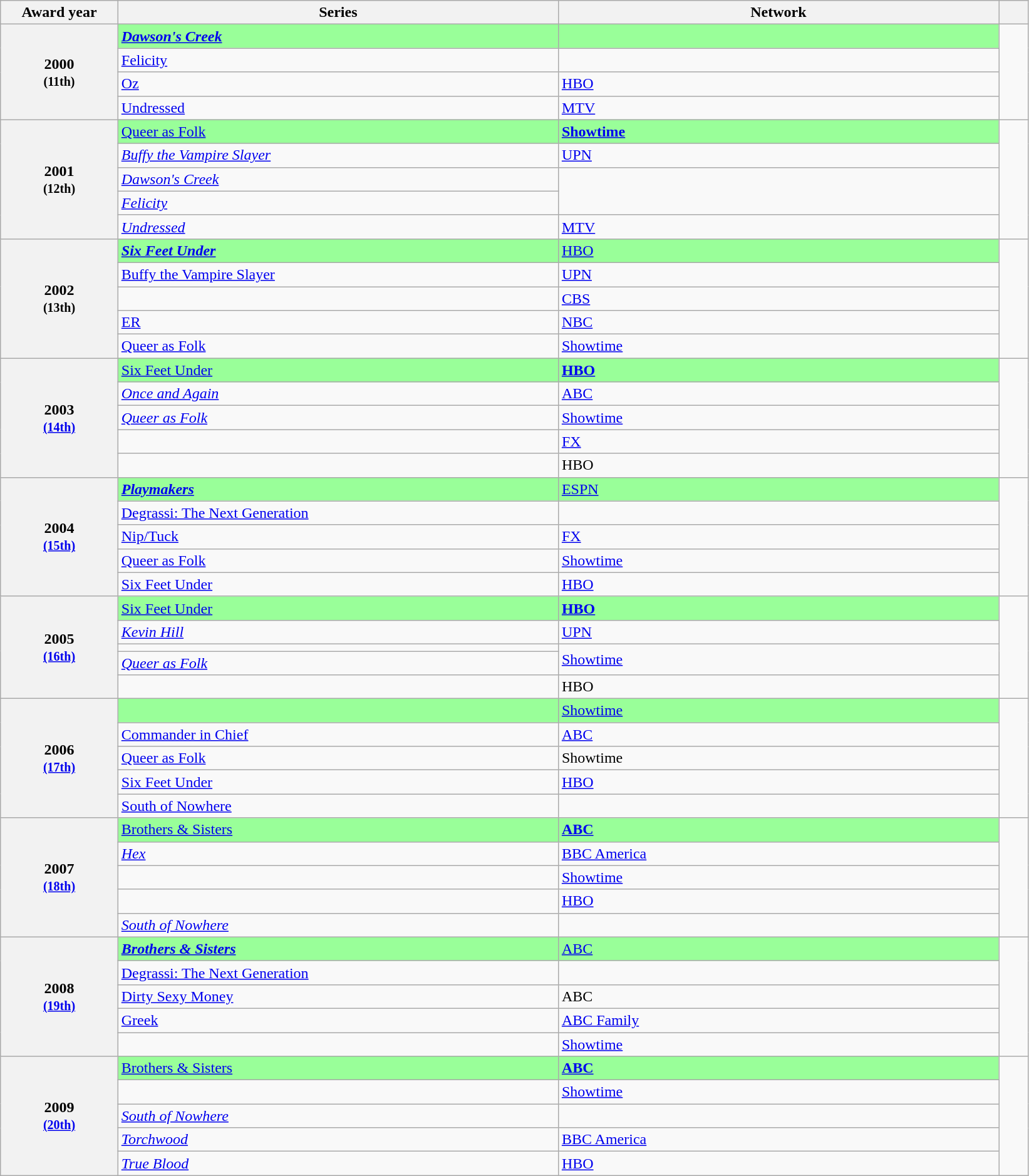<table class="wikitable sortable">
<tr>
<th scope="col" style="width:8%">Award year</th>
<th scope="col" style="width:30%">Series</th>
<th scope="col" style="width:30%">Network</th>
<th scope="col" style="width:2%" class="unsortable"></th>
</tr>
<tr>
<th scope="rowgroup" rowspan="4" style="text-align:center">2000<br><small>(11th)</small></th>
<td style="background:#99ff99;"><strong><em><a href='#'>Dawson's Creek</a><em> <strong></td>
<td style="background:#99ff99;"></strong><strong></td>
<td rowspan="4" align=center><br></td>
</tr>
<tr>
<td></em><a href='#'>Felicity</a><em></td>
<td></td>
</tr>
<tr>
<td></em><a href='#'>Oz</a><em></td>
<td><a href='#'>HBO</a></td>
</tr>
<tr>
<td></em><a href='#'>Undressed</a><em></td>
<td><a href='#'>MTV</a></td>
</tr>
<tr>
<th scope="rowgroup" rowspan="5" style="text-align:center">2001<br><small>(12th)</small></th>
<td style="background:#99ff99;"></em></strong><a href='#'>Queer as Folk</a></em> </strong></td>
<td style="background:#99ff99;"><strong><a href='#'>Showtime</a></strong></td>
<td rowspan="5" align=center><br></td>
</tr>
<tr>
<td><em><a href='#'>Buffy the Vampire Slayer</a></em></td>
<td><a href='#'>UPN</a></td>
</tr>
<tr>
<td><em><a href='#'>Dawson's Creek</a></em></td>
<td rowspan=2></td>
</tr>
<tr>
<td><em><a href='#'>Felicity</a></em></td>
</tr>
<tr>
<td><em><a href='#'>Undressed</a></em></td>
<td><a href='#'>MTV</a></td>
</tr>
<tr>
<th scope="rowgroup" rowspan="5" style="text-align:center">2002<br><small>(13th)</small></th>
<td style="background:#99ff99;"><strong><em><a href='#'>Six Feet Under</a><em> <strong></td>
<td style="background:#99ff99;"></strong><a href='#'>HBO</a><strong></td>
<td rowspan="5" align=center><br></td>
</tr>
<tr>
<td></em><a href='#'>Buffy the Vampire Slayer</a><em></td>
<td><a href='#'>UPN</a></td>
</tr>
<tr>
<td></em><em></td>
<td><a href='#'>CBS</a></td>
</tr>
<tr>
<td></em><a href='#'>ER</a><em></td>
<td><a href='#'>NBC</a></td>
</tr>
<tr>
<td></em><a href='#'>Queer as Folk</a><em></td>
<td><a href='#'>Showtime</a></td>
</tr>
<tr>
<th scope="rowgroup" rowspan="5" style="text-align:center">2003<br><small><a href='#'>(14th)</a> </small></th>
<td style="background:#99ff99;"></em></strong><a href='#'>Six Feet Under</a></em> </strong></td>
<td style="background:#99ff99;"><strong><a href='#'>HBO</a></strong></td>
<td rowspan="5" align=center><br></td>
</tr>
<tr>
<td><em><a href='#'>Once and Again</a></em></td>
<td><a href='#'>ABC</a></td>
</tr>
<tr>
<td><em><a href='#'>Queer as Folk</a></em></td>
<td><a href='#'>Showtime</a></td>
</tr>
<tr>
<td><em></em></td>
<td><a href='#'>FX</a></td>
</tr>
<tr>
<td><em></em></td>
<td>HBO</td>
</tr>
<tr>
<th scope="rowgroup" rowspan="5" style="text-align:center">2004<br><small><a href='#'>(15th)</a> </small></th>
<td style="background:#99ff99;"><strong><em><a href='#'>Playmakers</a><em> <strong></td>
<td style="background:#99ff99;"></strong><a href='#'>ESPN</a><strong></td>
<td rowspan="5" align=center><br></td>
</tr>
<tr>
<td></em><a href='#'>Degrassi: The Next Generation</a><em></td>
<td></td>
</tr>
<tr>
<td></em><a href='#'>Nip/Tuck</a><em></td>
<td><a href='#'>FX</a></td>
</tr>
<tr>
<td></em><a href='#'>Queer as Folk</a><em></td>
<td><a href='#'>Showtime</a></td>
</tr>
<tr>
<td></em><a href='#'>Six Feet Under</a><em></td>
<td><a href='#'>HBO</a></td>
</tr>
<tr>
<th scope="rowgroup" rowspan="5" style="text-align:center">2005<br><small><a href='#'>(16th)</a> </small></th>
<td style="background:#99ff99;"></em></strong><a href='#'>Six Feet Under</a></em> </strong></td>
<td style="background:#99ff99;"><strong><a href='#'>HBO</a></strong></td>
<td rowspan="5" align=center><br></td>
</tr>
<tr>
<td><em><a href='#'>Kevin Hill</a></em></td>
<td><a href='#'>UPN</a></td>
</tr>
<tr>
<td><em></em></td>
<td rowspan=2><a href='#'>Showtime</a></td>
</tr>
<tr>
<td><em><a href='#'>Queer as Folk</a></em></td>
</tr>
<tr>
<td><em></em></td>
<td>HBO</td>
</tr>
<tr>
<th scope="rowgroup" rowspan="5" style="text-align:center">2006<br><small><a href='#'>(17th)</a> </small></th>
<td style="background:#99ff99;"><strong><em><em> <strong></td>
<td style="background:#99ff99;"></strong><a href='#'>Showtime</a><strong></td>
<td rowspan="5" align=center><br></td>
</tr>
<tr>
<td></em><a href='#'>Commander in Chief</a><em></td>
<td><a href='#'>ABC</a></td>
</tr>
<tr>
<td></em><a href='#'>Queer as Folk</a><em></td>
<td>Showtime</td>
</tr>
<tr>
<td></em><a href='#'>Six Feet Under</a><em></td>
<td><a href='#'>HBO</a></td>
</tr>
<tr>
<td></em><a href='#'>South of Nowhere</a><em></td>
<td></td>
</tr>
<tr>
<th scope="rowgroup" rowspan="5" style="text-align:center">2007<br><small><a href='#'>(18th)</a> </small></th>
<td style="background:#99ff99;"></em></strong><a href='#'>Brothers & Sisters</a></em> </strong></td>
<td style="background:#99ff99;"><strong><a href='#'>ABC</a></strong></td>
<td rowspan="5" align=center><br></td>
</tr>
<tr>
<td><em><a href='#'>Hex</a></em></td>
<td><a href='#'>BBC America</a></td>
</tr>
<tr>
<td><em></em></td>
<td><a href='#'>Showtime</a></td>
</tr>
<tr>
<td><em></em></td>
<td><a href='#'>HBO</a></td>
</tr>
<tr>
<td><em><a href='#'>South of Nowhere</a></em></td>
<td></td>
</tr>
<tr>
<th scope="rowgroup" rowspan="5" style="text-align:center">2008<br><small><a href='#'>(19th)</a> </small></th>
<td style="background:#99ff99;"><strong><em><a href='#'>Brothers & Sisters</a><em> <strong></td>
<td style="background:#99ff99;"></strong><a href='#'>ABC</a><strong></td>
<td rowspan="5" align=center><br></td>
</tr>
<tr>
<td></em><a href='#'>Degrassi: The Next Generation</a><em></td>
<td></td>
</tr>
<tr>
<td></em><a href='#'>Dirty Sexy Money</a><em></td>
<td>ABC</td>
</tr>
<tr>
<td></em><a href='#'>Greek</a><em></td>
<td><a href='#'>ABC Family</a></td>
</tr>
<tr>
<td></em><em></td>
<td><a href='#'>Showtime</a></td>
</tr>
<tr>
<th scope="rowgroup" rowspan="5" style="text-align:center">2009<br><small><a href='#'>(20th)</a> </small></th>
<td style="background:#99ff99;"></em></strong><a href='#'>Brothers & Sisters</a></em> </strong></td>
<td style="background:#99ff99;"><strong><a href='#'>ABC</a></strong></td>
<td rowspan="5" align=center><br></td>
</tr>
<tr>
<td><em></em></td>
<td><a href='#'>Showtime</a></td>
</tr>
<tr>
<td><em><a href='#'>South of Nowhere</a></em></td>
<td></td>
</tr>
<tr>
<td><em><a href='#'>Torchwood</a></em></td>
<td><a href='#'>BBC America</a></td>
</tr>
<tr>
<td><em><a href='#'>True Blood</a></em></td>
<td><a href='#'>HBO</a></td>
</tr>
</table>
